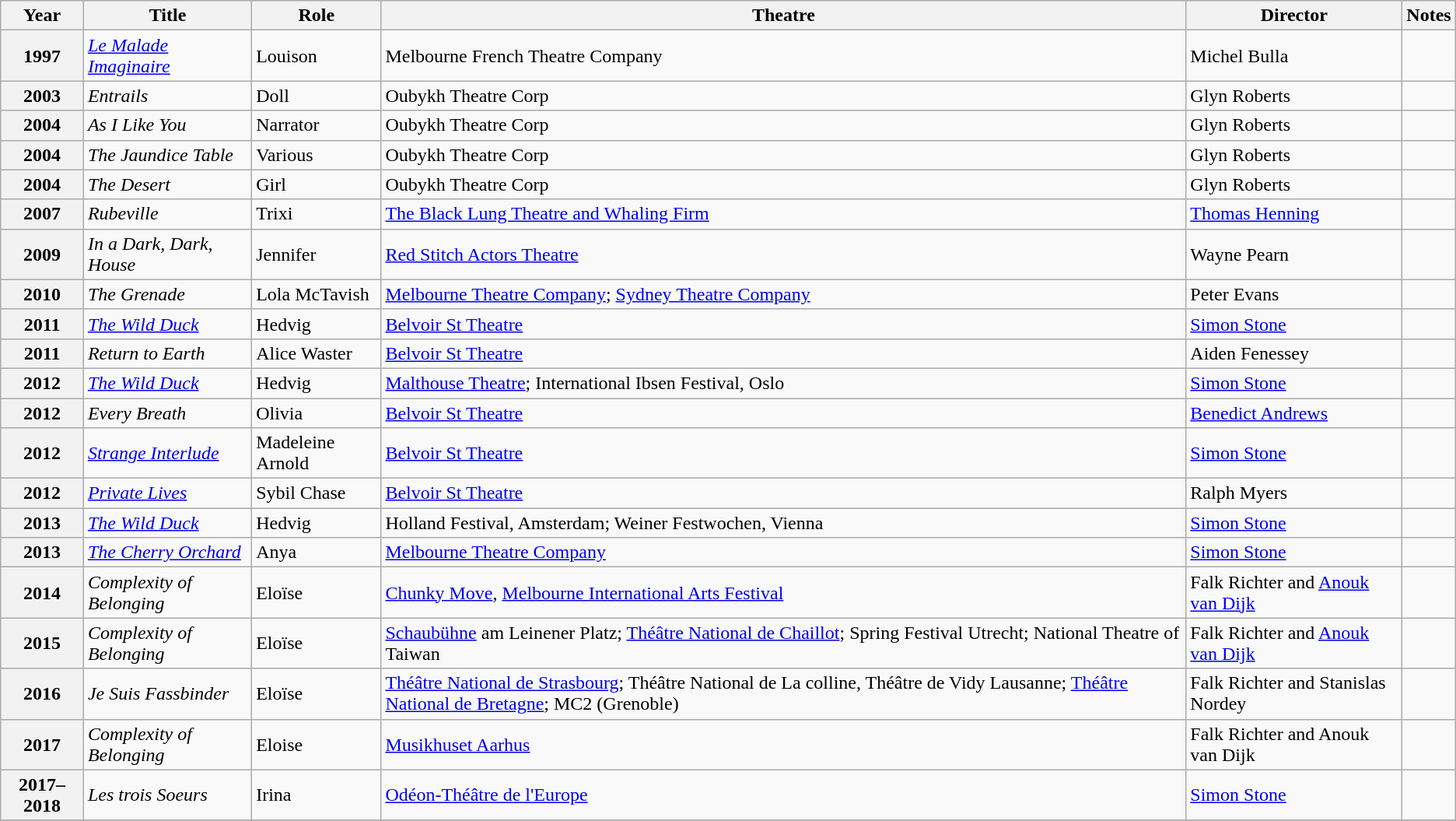<table class="wikitable plainrowheaders sortable">
<tr>
<th scope="col">Year</th>
<th scope="col">Title</th>
<th scope="col">Role</th>
<th scope="col">Theatre</th>
<th scope="col">Director</th>
<th scope="col" class="unsortable">Notes</th>
</tr>
<tr>
<th scope="row">1997</th>
<td><em><a href='#'>Le Malade Imaginaire</a></em></td>
<td>Louison</td>
<td>Melbourne French Theatre Company</td>
<td>Michel Bulla</td>
<td></td>
</tr>
<tr>
<th scope="row">2003</th>
<td><em>Entrails</em></td>
<td>Doll</td>
<td>Oubykh Theatre Corp</td>
<td>Glyn Roberts</td>
<td></td>
</tr>
<tr>
<th scope="row">2004</th>
<td><em>As I Like You</em></td>
<td>Narrator</td>
<td>Oubykh Theatre Corp</td>
<td>Glyn Roberts</td>
<td></td>
</tr>
<tr>
<th scope="row">2004</th>
<td><em>The Jaundice Table</em></td>
<td>Various</td>
<td>Oubykh Theatre Corp</td>
<td>Glyn Roberts</td>
<td></td>
</tr>
<tr>
<th scope="row">2004</th>
<td><em>The Desert</em></td>
<td>Girl</td>
<td>Oubykh Theatre Corp</td>
<td>Glyn Roberts</td>
<td></td>
</tr>
<tr>
<th scope="row">2007</th>
<td><em>Rubeville</em></td>
<td>Trixi</td>
<td><a href='#'>The Black Lung Theatre and Whaling Firm</a></td>
<td><a href='#'>Thomas Henning</a></td>
<td></td>
</tr>
<tr>
<th scope="row">2009</th>
<td><em>In a Dark, Dark, House</em></td>
<td>Jennifer</td>
<td><a href='#'>Red Stitch Actors Theatre</a></td>
<td>Wayne Pearn</td>
<td></td>
</tr>
<tr>
<th scope="row">2010</th>
<td><em>The Grenade</em></td>
<td>Lola McTavish</td>
<td><a href='#'>Melbourne Theatre Company</a>; <a href='#'>Sydney Theatre Company</a></td>
<td>Peter Evans</td>
<td></td>
</tr>
<tr>
<th scope="row">2011</th>
<td><em><a href='#'>The Wild Duck</a></em></td>
<td>Hedvig</td>
<td><a href='#'>Belvoir St Theatre</a></td>
<td><a href='#'>Simon Stone</a></td>
<td></td>
</tr>
<tr>
<th scope="row">2011</th>
<td><em>Return to Earth</em></td>
<td>Alice Waster</td>
<td><a href='#'>Belvoir St Theatre</a></td>
<td>Aiden Fenessey</td>
<td></td>
</tr>
<tr>
<th scope="row">2012</th>
<td><em><a href='#'>The Wild Duck</a></em></td>
<td>Hedvig</td>
<td><a href='#'>Malthouse Theatre</a>; International Ibsen Festival, Oslo</td>
<td><a href='#'>Simon Stone</a></td>
<td></td>
</tr>
<tr>
<th scope="row">2012</th>
<td><em>Every Breath</em></td>
<td>Olivia</td>
<td><a href='#'>Belvoir St Theatre</a></td>
<td><a href='#'>Benedict Andrews</a></td>
<td></td>
</tr>
<tr>
<th scope="row">2012</th>
<td><em><a href='#'>Strange Interlude</a></em></td>
<td>Madeleine Arnold</td>
<td><a href='#'>Belvoir St Theatre</a></td>
<td><a href='#'>Simon Stone</a></td>
<td></td>
</tr>
<tr>
<th scope="row">2012</th>
<td><em><a href='#'>Private Lives</a></em></td>
<td>Sybil Chase</td>
<td><a href='#'>Belvoir St Theatre</a></td>
<td>Ralph Myers</td>
<td></td>
</tr>
<tr>
<th scope="row">2013</th>
<td><em><a href='#'>The Wild Duck</a></em></td>
<td>Hedvig</td>
<td>Holland Festival, Amsterdam; Weiner Festwochen, Vienna</td>
<td><a href='#'>Simon Stone</a></td>
<td></td>
</tr>
<tr>
<th scope="row">2013</th>
<td><em><a href='#'>The Cherry Orchard</a></em></td>
<td>Anya</td>
<td><a href='#'>Melbourne Theatre Company</a></td>
<td><a href='#'>Simon Stone</a></td>
<td></td>
</tr>
<tr>
<th scope="row">2014</th>
<td><em>Complexity of Belonging</em></td>
<td>Eloïse</td>
<td><a href='#'>Chunky Move</a>, <a href='#'>Melbourne International Arts Festival</a></td>
<td>Falk Richter and <a href='#'>Anouk van Dijk</a></td>
<td></td>
</tr>
<tr>
<th scope="row">2015</th>
<td><em>Complexity of Belonging</em></td>
<td>Eloïse</td>
<td><a href='#'>Schaubühne</a> am Leinener Platz; <a href='#'>Théâtre National de Chaillot</a>; Spring Festival Utrecht; National Theatre of Taiwan</td>
<td>Falk Richter and <a href='#'>Anouk van Dijk</a></td>
<td></td>
</tr>
<tr>
<th scope="row">2016</th>
<td><em>Je Suis Fassbinder</em></td>
<td>Eloïse</td>
<td><a href='#'>Théâtre National de Strasbourg</a>; Théâtre National de La colline, Théâtre de Vidy Lausanne; <a href='#'>Théâtre National de Bretagne</a>; MC2 (Grenoble)</td>
<td>Falk Richter and Stanislas Nordey</td>
<td></td>
</tr>
<tr>
<th scope="row">2017</th>
<td><em>Complexity of Belonging</em></td>
<td>Eloise</td>
<td><a href='#'>Musikhuset Aarhus</a></td>
<td>Falk Richter and Anouk van Dijk</td>
<td></td>
</tr>
<tr>
<th scope="row">2017–2018</th>
<td><em>Les trois Soeurs</em></td>
<td>Irina</td>
<td><a href='#'>Odéon-Théâtre de l'Europe</a></td>
<td><a href='#'>Simon Stone</a></td>
<td></td>
</tr>
<tr>
</tr>
</table>
